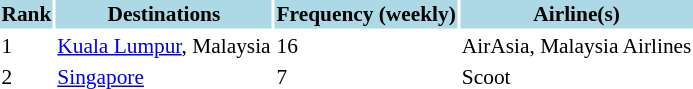<table class="sortable" style="font-size:89%; align=center;">
<tr style="background:lightblue;">
<th>Rank</th>
<th>Destinations</th>
<th>Frequency (weekly)</th>
<th>Airline(s)</th>
</tr>
<tr>
<td>1</td>
<td> <a href='#'>Kuala Lumpur</a>, Malaysia</td>
<td>16</td>
<td>AirAsia, Malaysia Airlines</td>
</tr>
<tr>
<td>2</td>
<td> <a href='#'>Singapore</a></td>
<td>7</td>
<td>Scoot</td>
</tr>
<tr>
</tr>
</table>
